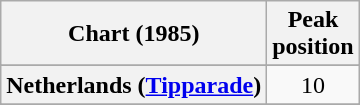<table class="wikitable plainrowheaders" style="text-align:center">
<tr>
<th scope="col">Chart (1985)</th>
<th scope="col">Peak<br>position</th>
</tr>
<tr>
</tr>
<tr>
<th scope="row">Netherlands (<a href='#'>Tipparade</a>)</th>
<td>10</td>
</tr>
<tr>
</tr>
<tr>
</tr>
<tr>
</tr>
</table>
